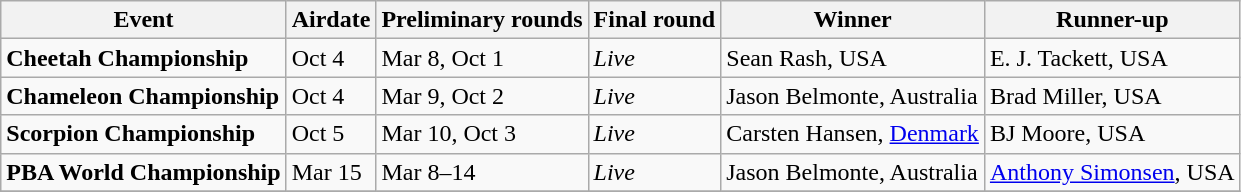<table class="wikitable">
<tr>
<th>Event</th>
<th>Airdate</th>
<th>Preliminary rounds</th>
<th>Final round</th>
<th>Winner</th>
<th>Runner-up</th>
</tr>
<tr>
<td><strong>Cheetah Championship</strong></td>
<td>Oct 4</td>
<td>Mar 8, Oct 1</td>
<td><em>Live</em></td>
<td>Sean Rash, USA</td>
<td>E. J. Tackett, USA</td>
</tr>
<tr>
<td><strong>Chameleon Championship</strong></td>
<td>Oct 4</td>
<td>Mar 9, Oct 2</td>
<td><em>Live</em></td>
<td>Jason Belmonte, Australia</td>
<td>Brad Miller, USA</td>
</tr>
<tr>
<td><strong>Scorpion Championship</strong></td>
<td>Oct 5</td>
<td>Mar 10, Oct 3</td>
<td><em>Live</em></td>
<td>Carsten Hansen, <a href='#'>Denmark</a></td>
<td>BJ Moore, USA</td>
</tr>
<tr>
<td><strong>PBA World Championship</strong></td>
<td>Mar 15</td>
<td>Mar 8–14</td>
<td><em>Live</em></td>
<td>Jason Belmonte, Australia</td>
<td><a href='#'>Anthony Simonsen</a>, USA</td>
</tr>
<tr>
</tr>
</table>
